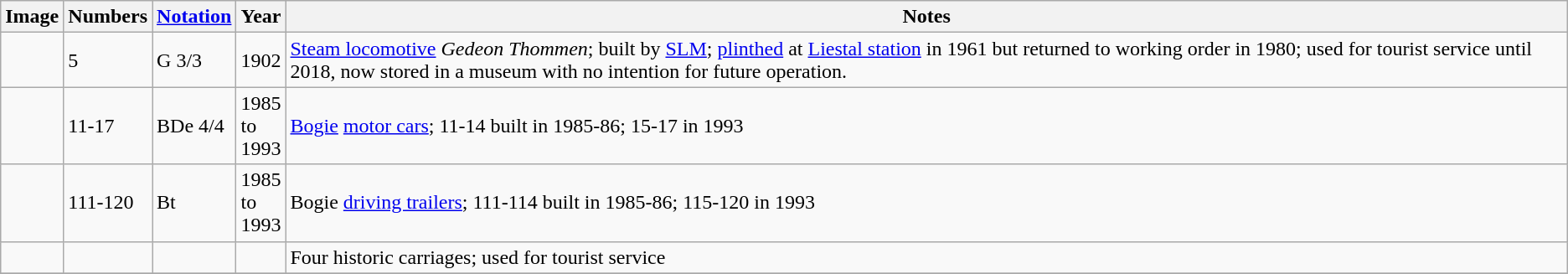<table class="wikitable sortable">
<tr>
<th>Image</th>
<th>Numbers</th>
<th><a href='#'>Notation</a></th>
<th>Year</th>
<th class="unsortable">Notes</th>
</tr>
<tr>
<td></td>
<td>5</td>
<td>G 3/3</td>
<td>1902</td>
<td><a href='#'>Steam locomotive</a> <em>Gedeon Thommen</em>; built by <a href='#'>SLM</a>; <a href='#'>plinthed</a> at <a href='#'>Liestal station</a> in 1961 but returned to working order in 1980; used for tourist service until 2018, now stored in a museum with no intention for future operation.</td>
</tr>
<tr>
<td></td>
<td>11-17</td>
<td>BDe 4/4</td>
<td>1985<br>to<br>1993</td>
<td><a href='#'>Bogie</a> <a href='#'>motor cars</a>; 11-14 built in 1985-86; 15-17 in 1993</td>
</tr>
<tr>
<td></td>
<td>111-120</td>
<td>Bt</td>
<td>1985<br>to<br>1993</td>
<td>Bogie <a href='#'>driving trailers</a>; 111-114 built in 1985-86; 115-120 in 1993</td>
</tr>
<tr>
<td></td>
<td></td>
<td></td>
<td></td>
<td>Four historic carriages; used for tourist service</td>
</tr>
<tr>
</tr>
</table>
